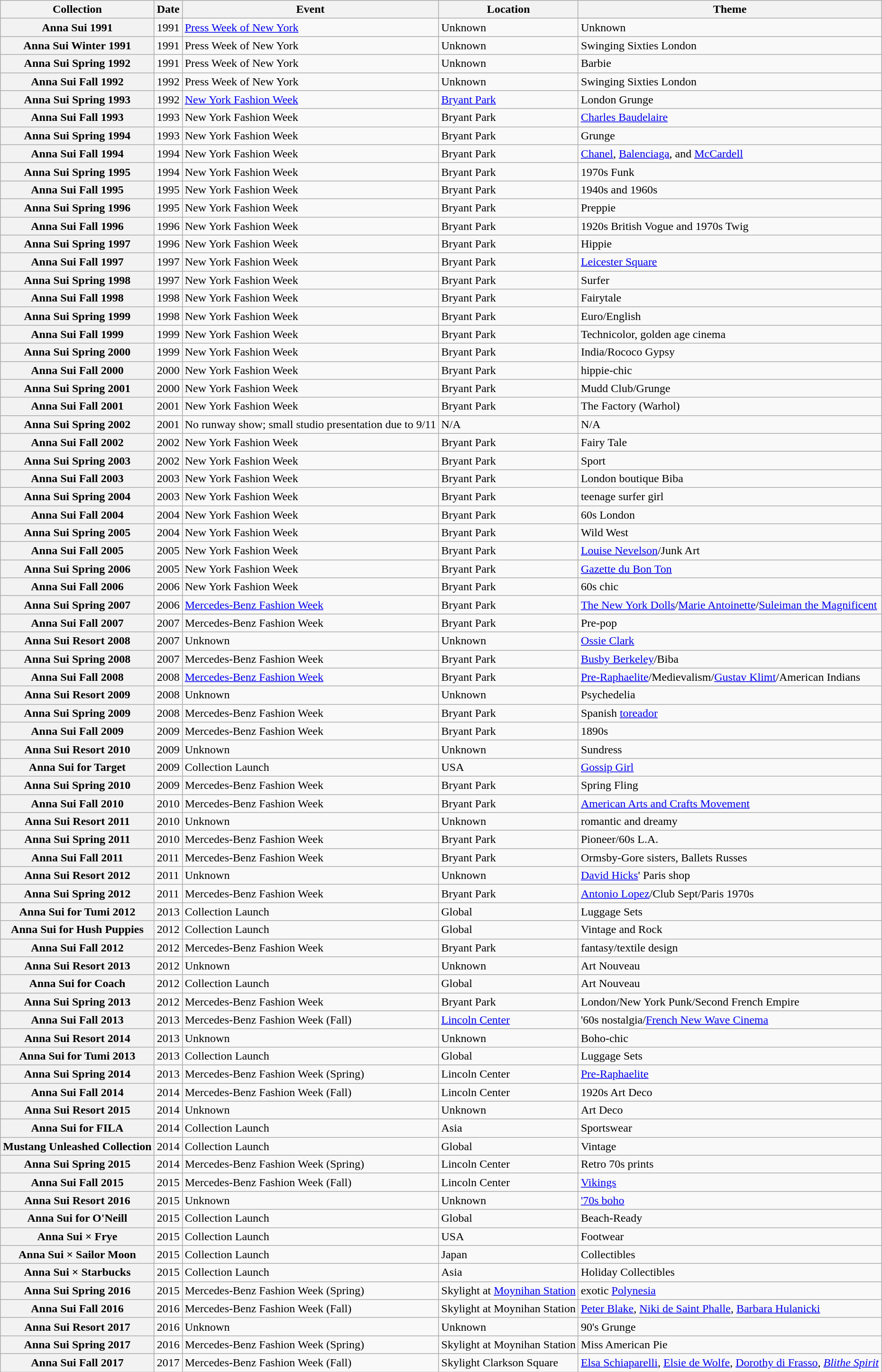<table class="wikitable collapsible collapsed">
<tr>
<th>Collection</th>
<th>Date</th>
<th>Event</th>
<th>Location</th>
<th>Theme</th>
</tr>
<tr>
<th scope="row">Anna Sui 1991</th>
<td>1991</td>
<td><a href='#'>Press Week of New York</a></td>
<td>Unknown</td>
<td>Unknown</td>
</tr>
<tr>
<th scope="row">Anna Sui Winter 1991</th>
<td>1991</td>
<td>Press Week of New York</td>
<td>Unknown</td>
<td>Swinging Sixties London</td>
</tr>
<tr>
<th scope="row">Anna Sui Spring 1992</th>
<td>1991</td>
<td>Press Week of New York</td>
<td>Unknown</td>
<td>Barbie</td>
</tr>
<tr>
<th scope="row">Anna Sui Fall 1992</th>
<td>1992</td>
<td>Press Week of New York</td>
<td>Unknown</td>
<td>Swinging Sixties London</td>
</tr>
<tr>
<th scope="row">Anna Sui Spring 1993</th>
<td>1992</td>
<td><a href='#'>New York Fashion Week</a></td>
<td><a href='#'>Bryant Park</a></td>
<td>London Grunge</td>
</tr>
<tr>
<th scope="row">Anna Sui Fall 1993</th>
<td>1993</td>
<td>New York Fashion Week</td>
<td>Bryant Park</td>
<td><a href='#'>Charles Baudelaire</a></td>
</tr>
<tr>
<th scope="row">Anna Sui Spring 1994</th>
<td>1993</td>
<td>New York Fashion Week</td>
<td>Bryant Park</td>
<td>Grunge</td>
</tr>
<tr>
<th scope="row">Anna Sui Fall 1994</th>
<td>1994</td>
<td>New York Fashion Week</td>
<td>Bryant Park</td>
<td><a href='#'>Chanel</a>, <a href='#'>Balenciaga</a>, and <a href='#'>McCardell</a></td>
</tr>
<tr>
<th scope="row">Anna Sui Spring 1995</th>
<td>1994</td>
<td>New York Fashion Week</td>
<td>Bryant Park</td>
<td>1970s Funk</td>
</tr>
<tr>
<th scope="row">Anna Sui Fall 1995</th>
<td>1995</td>
<td>New York Fashion Week</td>
<td>Bryant Park</td>
<td>1940s and 1960s</td>
</tr>
<tr>
<th scope="row">Anna Sui Spring 1996</th>
<td>1995</td>
<td>New York Fashion Week</td>
<td>Bryant Park</td>
<td>Preppie</td>
</tr>
<tr>
<th scope="row">Anna Sui Fall 1996</th>
<td>1996</td>
<td>New York Fashion Week</td>
<td>Bryant Park</td>
<td>1920s British Vogue and 1970s Twig</td>
</tr>
<tr>
<th scope="row">Anna Sui Spring 1997</th>
<td>1996</td>
<td>New York Fashion Week</td>
<td>Bryant Park</td>
<td>Hippie</td>
</tr>
<tr>
<th scope="row">Anna Sui Fall 1997</th>
<td>1997</td>
<td>New York Fashion Week</td>
<td>Bryant Park</td>
<td><a href='#'>Leicester Square</a></td>
</tr>
<tr>
<th scope="row">Anna Sui Spring 1998</th>
<td>1997</td>
<td>New York Fashion Week</td>
<td>Bryant Park</td>
<td>Surfer</td>
</tr>
<tr>
<th scope="row">Anna Sui Fall 1998</th>
<td>1998</td>
<td>New York Fashion Week</td>
<td>Bryant Park</td>
<td>Fairytale</td>
</tr>
<tr>
<th scope="row">Anna Sui Spring 1999</th>
<td>1998</td>
<td>New York Fashion Week</td>
<td>Bryant Park</td>
<td>Euro/English</td>
</tr>
<tr>
<th scope="row">Anna Sui Fall 1999</th>
<td>1999</td>
<td>New York Fashion Week</td>
<td>Bryant Park</td>
<td>Technicolor, golden age cinema</td>
</tr>
<tr>
<th scope="row">Anna Sui Spring 2000</th>
<td>1999</td>
<td>New York Fashion Week</td>
<td>Bryant Park</td>
<td>India/Rococo Gypsy</td>
</tr>
<tr>
<th scope="row">Anna Sui Fall 2000</th>
<td>2000</td>
<td>New York Fashion Week</td>
<td>Bryant Park</td>
<td>hippie-chic</td>
</tr>
<tr>
<th scope="row">Anna Sui Spring 2001</th>
<td>2000</td>
<td>New York Fashion Week</td>
<td>Bryant Park</td>
<td>Mudd Club/Grunge</td>
</tr>
<tr>
<th scope="row">Anna Sui Fall 2001</th>
<td>2001</td>
<td>New York Fashion Week</td>
<td>Bryant Park</td>
<td>The Factory (Warhol)</td>
</tr>
<tr>
<th scope="row">Anna Sui Spring 2002</th>
<td>2001</td>
<td>No runway show; small studio presentation due to 9/11</td>
<td>N/A</td>
<td>N/A</td>
</tr>
<tr>
<th scope="row">Anna Sui Fall 2002</th>
<td>2002</td>
<td>New York Fashion Week</td>
<td>Bryant Park</td>
<td>Fairy Tale</td>
</tr>
<tr>
<th scope="row">Anna Sui Spring 2003</th>
<td>2002</td>
<td>New York Fashion Week</td>
<td>Bryant Park</td>
<td>Sport</td>
</tr>
<tr>
<th scope="row">Anna Sui Fall 2003</th>
<td>2003</td>
<td>New York Fashion Week</td>
<td>Bryant Park</td>
<td>London boutique Biba</td>
</tr>
<tr>
<th scope="row">Anna Sui Spring 2004</th>
<td>2003</td>
<td>New York Fashion Week</td>
<td>Bryant Park</td>
<td>teenage surfer girl</td>
</tr>
<tr>
<th scope="row">Anna Sui Fall 2004</th>
<td>2004</td>
<td>New York Fashion Week</td>
<td>Bryant Park</td>
<td>60s London</td>
</tr>
<tr>
<th scope="row">Anna Sui Spring 2005</th>
<td>2004</td>
<td>New York Fashion Week</td>
<td>Bryant Park</td>
<td>Wild West</td>
</tr>
<tr>
<th scope="row">Anna Sui Fall 2005</th>
<td>2005</td>
<td>New York Fashion Week</td>
<td>Bryant Park</td>
<td><a href='#'>Louise Nevelson</a>/Junk Art</td>
</tr>
<tr>
<th scope="row">Anna Sui Spring 2006</th>
<td>2005</td>
<td>New York Fashion Week</td>
<td>Bryant Park</td>
<td><a href='#'>Gazette du Bon Ton</a></td>
</tr>
<tr>
<th scope="row">Anna Sui Fall 2006</th>
<td>2006</td>
<td>New York Fashion Week</td>
<td>Bryant Park</td>
<td>60s chic</td>
</tr>
<tr>
<th scope="row">Anna Sui Spring 2007</th>
<td>2006</td>
<td><a href='#'>Mercedes-Benz Fashion Week</a></td>
<td>Bryant Park</td>
<td><a href='#'>The New York Dolls</a>/<a href='#'>Marie Antoinette</a>/<a href='#'>Suleiman the Magnificent</a></td>
</tr>
<tr>
<th scope="row">Anna Sui Fall 2007</th>
<td>2007</td>
<td>Mercedes-Benz Fashion Week</td>
<td>Bryant Park</td>
<td>Pre-pop</td>
</tr>
<tr>
<th scope="row">Anna Sui Resort 2008</th>
<td>2007</td>
<td>Unknown</td>
<td>Unknown</td>
<td><a href='#'>Ossie Clark</a></td>
</tr>
<tr>
<th scope="row">Anna Sui Spring 2008</th>
<td>2007</td>
<td>Mercedes-Benz Fashion Week</td>
<td>Bryant Park</td>
<td><a href='#'>Busby Berkeley</a>/Biba</td>
</tr>
<tr>
<th scope="row">Anna Sui Fall 2008</th>
<td>2008</td>
<td><a href='#'>Mercedes-Benz Fashion Week</a></td>
<td>Bryant Park</td>
<td><a href='#'>Pre-Raphaelite</a>/Medievalism/<a href='#'>Gustav Klimt</a>/American Indians</td>
</tr>
<tr>
<th scope="row">Anna Sui Resort 2009</th>
<td>2008</td>
<td>Unknown</td>
<td>Unknown</td>
<td>Psychedelia</td>
</tr>
<tr>
<th scope="row">Anna Sui Spring 2009</th>
<td>2008</td>
<td>Mercedes-Benz Fashion Week</td>
<td>Bryant Park</td>
<td>Spanish <a href='#'>toreador</a></td>
</tr>
<tr>
<th scope="row">Anna Sui Fall 2009</th>
<td>2009</td>
<td>Mercedes-Benz Fashion Week</td>
<td>Bryant Park</td>
<td>1890s</td>
</tr>
<tr>
<th scope="row">Anna Sui Resort 2010</th>
<td>2009</td>
<td>Unknown</td>
<td>Unknown</td>
<td>Sundress</td>
</tr>
<tr>
<th scope="row">Anna Sui for Target</th>
<td>2009</td>
<td>Collection Launch</td>
<td>USA</td>
<td><a href='#'>Gossip Girl</a></td>
</tr>
<tr>
<th scope="row">Anna Sui Spring 2010</th>
<td>2009</td>
<td>Mercedes-Benz Fashion Week</td>
<td>Bryant Park</td>
<td>Spring Fling</td>
</tr>
<tr>
<th scope="row">Anna Sui Fall 2010</th>
<td>2010</td>
<td>Mercedes-Benz Fashion Week</td>
<td>Bryant Park</td>
<td><a href='#'>American Arts and Crafts Movement</a></td>
</tr>
<tr>
<th scope="row">Anna Sui Resort 2011</th>
<td>2010</td>
<td>Unknown</td>
<td>Unknown</td>
<td>romantic and dreamy</td>
</tr>
<tr>
<th scope="row">Anna Sui Spring 2011</th>
<td>2010</td>
<td>Mercedes-Benz Fashion Week</td>
<td>Bryant Park</td>
<td>Pioneer/60s L.A.</td>
</tr>
<tr>
<th scope="row">Anna Sui Fall 2011</th>
<td>2011</td>
<td>Mercedes-Benz Fashion Week</td>
<td>Bryant Park</td>
<td>Ormsby-Gore sisters, Ballets Russes</td>
</tr>
<tr>
<th scope="row">Anna Sui Resort 2012</th>
<td>2011</td>
<td>Unknown</td>
<td>Unknown</td>
<td><a href='#'>David Hicks</a>' Paris shop</td>
</tr>
<tr>
<th scope="row">Anna Sui Spring 2012</th>
<td>2011</td>
<td>Mercedes-Benz Fashion Week</td>
<td>Bryant Park</td>
<td><a href='#'>Antonio Lopez</a>/Club Sept/Paris 1970s</td>
</tr>
<tr>
<th scope="row">Anna Sui for Tumi 2012</th>
<td>2013</td>
<td>Collection Launch</td>
<td>Global</td>
<td>Luggage Sets</td>
</tr>
<tr>
<th scope="row">Anna Sui for Hush Puppies</th>
<td>2012</td>
<td>Collection Launch</td>
<td>Global</td>
<td>Vintage and Rock</td>
</tr>
<tr>
<th scope="row">Anna Sui Fall 2012</th>
<td>2012</td>
<td>Mercedes-Benz Fashion Week</td>
<td>Bryant Park</td>
<td>fantasy/textile design</td>
</tr>
<tr>
<th scope="row">Anna Sui Resort 2013</th>
<td>2012</td>
<td>Unknown</td>
<td>Unknown</td>
<td>Art Nouveau</td>
</tr>
<tr>
<th scope="row">Anna Sui for Coach</th>
<td>2012</td>
<td>Collection Launch</td>
<td>Global</td>
<td>Art Nouveau</td>
</tr>
<tr>
<th scope="row">Anna Sui Spring 2013</th>
<td>2012</td>
<td>Mercedes-Benz Fashion Week</td>
<td>Bryant Park</td>
<td>London/New York Punk/Second French Empire</td>
</tr>
<tr>
<th scope="row""text-align: left;">Anna Sui Fall 2013</th>
<td>2013</td>
<td>Mercedes-Benz Fashion Week (Fall)</td>
<td><a href='#'>Lincoln Center</a></td>
<td>'60s nostalgia/<a href='#'>French New Wave Cinema</a></td>
</tr>
<tr>
<th scope="row">Anna Sui Resort 2014</th>
<td>2013</td>
<td>Unknown</td>
<td>Unknown</td>
<td>Boho-chic</td>
</tr>
<tr>
<th scope="row">Anna Sui for Tumi 2013</th>
<td>2013</td>
<td>Collection Launch</td>
<td>Global</td>
<td>Luggage Sets</td>
</tr>
<tr>
<th scope="row">Anna Sui Spring 2014</th>
<td>2013</td>
<td>Mercedes-Benz Fashion Week (Spring)</td>
<td>Lincoln Center</td>
<td><a href='#'>Pre-Raphaelite</a></td>
</tr>
<tr>
<th scope="row">Anna Sui Fall 2014</th>
<td>2014</td>
<td>Mercedes-Benz Fashion Week (Fall)</td>
<td>Lincoln Center</td>
<td>1920s Art Deco</td>
</tr>
<tr>
<th scope="row">Anna Sui Resort 2015</th>
<td>2014</td>
<td>Unknown</td>
<td>Unknown</td>
<td>Art Deco</td>
</tr>
<tr>
<th scope="row">Anna Sui for FILA</th>
<td>2014</td>
<td>Collection Launch</td>
<td>Asia</td>
<td>Sportswear</td>
</tr>
<tr>
<th scope="row">Mustang Unleashed Collection</th>
<td>2014</td>
<td>Collection Launch</td>
<td>Global</td>
<td>Vintage</td>
</tr>
<tr>
<th scope="row">Anna Sui Spring 2015</th>
<td>2014</td>
<td>Mercedes-Benz Fashion Week (Spring)</td>
<td>Lincoln Center</td>
<td>Retro 70s prints</td>
</tr>
<tr>
<th scope="row">Anna Sui Fall 2015</th>
<td>2015</td>
<td>Mercedes-Benz Fashion Week (Fall)</td>
<td>Lincoln Center</td>
<td><a href='#'>Vikings</a></td>
</tr>
<tr>
<th scope="row">Anna Sui Resort 2016</th>
<td>2015</td>
<td>Unknown</td>
<td>Unknown</td>
<td><a href='#'>'70s boho</a></td>
</tr>
<tr>
<th scope="row">Anna Sui for O'Neill</th>
<td>2015</td>
<td>Collection Launch</td>
<td>Global</td>
<td>Beach-Ready</td>
</tr>
<tr>
<th scope="row">Anna Sui × Frye</th>
<td>2015</td>
<td>Collection Launch</td>
<td>USA</td>
<td>Footwear</td>
</tr>
<tr>
<th scope="row">Anna Sui × Sailor Moon</th>
<td>2015</td>
<td>Collection Launch</td>
<td>Japan</td>
<td>Collectibles</td>
</tr>
<tr>
<th scope="row">Anna Sui × Starbucks</th>
<td>2015</td>
<td>Collection Launch</td>
<td>Asia</td>
<td>Holiday Collectibles</td>
</tr>
<tr>
<th scope="row">Anna Sui Spring 2016</th>
<td>2015</td>
<td>Mercedes-Benz Fashion Week (Spring)</td>
<td>Skylight at <a href='#'>Moynihan Station</a></td>
<td>exotic <a href='#'>Polynesia</a></td>
</tr>
<tr>
<th scope="row">Anna Sui Fall 2016</th>
<td>2016</td>
<td>Mercedes-Benz Fashion Week (Fall)</td>
<td>Skylight at Moynihan Station</td>
<td><a href='#'>Peter Blake</a>, <a href='#'>Niki de Saint Phalle</a>, <a href='#'>Barbara Hulanicki</a></td>
</tr>
<tr>
<th scope="row">Anna Sui Resort 2017</th>
<td>2016</td>
<td>Unknown</td>
<td>Unknown</td>
<td>90's Grunge</td>
</tr>
<tr>
<th scope="row">Anna Sui Spring 2017</th>
<td>2016</td>
<td>Mercedes-Benz Fashion Week (Spring)</td>
<td>Skylight at Moynihan Station</td>
<td>Miss American Pie</td>
</tr>
<tr>
<th scope="row">Anna Sui Fall 2017</th>
<td>2017</td>
<td>Mercedes-Benz Fashion Week (Fall)</td>
<td>Skylight Clarkson Square</td>
<td><a href='#'>Elsa Schiaparelli</a>, <a href='#'>Elsie de Wolfe</a>, <a href='#'>Dorothy di Frasso</a>, <em><a href='#'>Blithe Spirit</a></em></td>
</tr>
</table>
